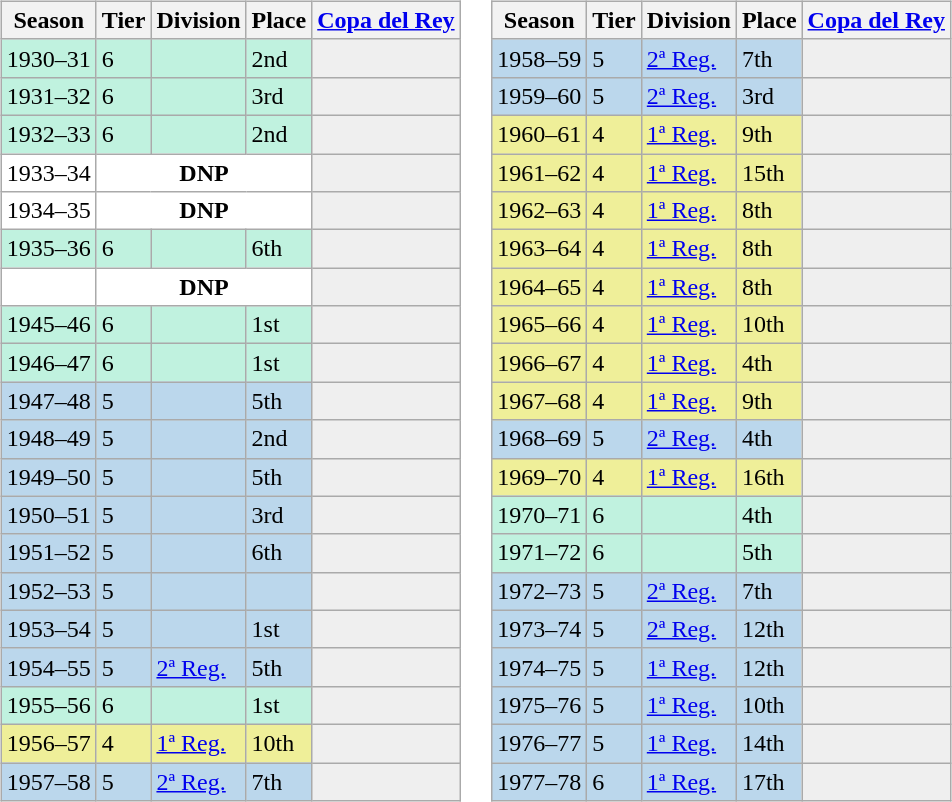<table>
<tr>
<td valign="top" width=0%><br><table class="wikitable">
<tr style="background:#f0f6fa;">
<th>Season</th>
<th>Tier</th>
<th>Division</th>
<th>Place</th>
<th><a href='#'>Copa del Rey</a></th>
</tr>
<tr>
<td style="background:#C0F2DF;">1930–31</td>
<td style="background:#C0F2DF;">6</td>
<td style="background:#C0F2DF;"></td>
<td style="background:#C0F2DF;">2nd</td>
<th style="background:#efefef;"></th>
</tr>
<tr>
<td style="background:#C0F2DF;">1931–32</td>
<td style="background:#C0F2DF;">6</td>
<td style="background:#C0F2DF;"></td>
<td style="background:#C0F2DF;">3rd</td>
<th style="background:#efefef;"></th>
</tr>
<tr>
<td style="background:#C0F2DF;">1932–33</td>
<td style="background:#C0F2DF;">6</td>
<td style="background:#C0F2DF;"></td>
<td style="background:#C0F2DF;">2nd</td>
<th style="background:#efefef;"></th>
</tr>
<tr>
<td style="background:#FFFFFF;">1933–34</td>
<th style="background:#FFFFFF;" colspan="3">DNP</th>
<td style="background:#efefef;"></td>
</tr>
<tr>
<td style="background:#FFFFFF;">1934–35</td>
<th style="background:#FFFFFF;" colspan="3">DNP</th>
<td style="background:#efefef;"></td>
</tr>
<tr>
<td style="background:#C0F2DF;">1935–36</td>
<td style="background:#C0F2DF;">6</td>
<td style="background:#C0F2DF;"></td>
<td style="background:#C0F2DF;">6th</td>
<th style="background:#efefef;"></th>
</tr>
<tr>
<td style="background:#FFFFFF;"></td>
<th style="background:#FFFFFF;" colspan="3">DNP</th>
<td style="background:#efefef;"></td>
</tr>
<tr>
<td style="background:#C0F2DF;">1945–46</td>
<td style="background:#C0F2DF;">6</td>
<td style="background:#C0F2DF;"></td>
<td style="background:#C0F2DF;">1st</td>
<th style="background:#efefef;"></th>
</tr>
<tr>
<td style="background:#C0F2DF;">1946–47</td>
<td style="background:#C0F2DF;">6</td>
<td style="background:#C0F2DF;"></td>
<td style="background:#C0F2DF;">1st</td>
<th style="background:#efefef;"></th>
</tr>
<tr>
<td style="background:#BBD7EC;">1947–48</td>
<td style="background:#BBD7EC;">5</td>
<td style="background:#BBD7EC;"></td>
<td style="background:#BBD7EC;">5th</td>
<th style="background:#efefef;"></th>
</tr>
<tr>
<td style="background:#BBD7EC;">1948–49</td>
<td style="background:#BBD7EC;">5</td>
<td style="background:#BBD7EC;"></td>
<td style="background:#BBD7EC;">2nd</td>
<th style="background:#efefef;"></th>
</tr>
<tr>
<td style="background:#BBD7EC;">1949–50</td>
<td style="background:#BBD7EC;">5</td>
<td style="background:#BBD7EC;"></td>
<td style="background:#BBD7EC;">5th</td>
<th style="background:#efefef;"></th>
</tr>
<tr>
<td style="background:#BBD7EC;">1950–51</td>
<td style="background:#BBD7EC;">5</td>
<td style="background:#BBD7EC;"></td>
<td style="background:#BBD7EC;">3rd</td>
<th style="background:#efefef;"></th>
</tr>
<tr>
<td style="background:#BBD7EC;">1951–52</td>
<td style="background:#BBD7EC;">5</td>
<td style="background:#BBD7EC;"></td>
<td style="background:#BBD7EC;">6th</td>
<th style="background:#efefef;"></th>
</tr>
<tr>
<td style="background:#BBD7EC;">1952–53</td>
<td style="background:#BBD7EC;">5</td>
<td style="background:#BBD7EC;"></td>
<td style="background:#BBD7EC;"></td>
<th style="background:#efefef;"></th>
</tr>
<tr>
<td style="background:#BBD7EC;">1953–54</td>
<td style="background:#BBD7EC;">5</td>
<td style="background:#BBD7EC;"></td>
<td style="background:#BBD7EC;">1st</td>
<th style="background:#efefef;"></th>
</tr>
<tr>
<td style="background:#BBD7EC;">1954–55</td>
<td style="background:#BBD7EC;">5</td>
<td style="background:#BBD7EC;"><a href='#'>2ª Reg.</a></td>
<td style="background:#BBD7EC;">5th</td>
<th style="background:#efefef;"></th>
</tr>
<tr>
<td style="background:#C0F2DF;">1955–56</td>
<td style="background:#C0F2DF;">6</td>
<td style="background:#C0F2DF;"></td>
<td style="background:#C0F2DF;">1st</td>
<th style="background:#efefef;"></th>
</tr>
<tr>
<td style="background:#EFEF99;">1956–57</td>
<td style="background:#EFEF99;">4</td>
<td style="background:#EFEF99;"><a href='#'>1ª Reg.</a></td>
<td style="background:#EFEF99;">10th</td>
<th style="background:#efefef;"></th>
</tr>
<tr>
<td style="background:#BBD7EC;">1957–58</td>
<td style="background:#BBD7EC;">5</td>
<td style="background:#BBD7EC;"><a href='#'>2ª Reg.</a></td>
<td style="background:#BBD7EC;">7th</td>
<th style="background:#efefef;"></th>
</tr>
</table>
</td>
<td valign="top" width=0%><br><table class="wikitable">
<tr style="background:#f0f6fa;">
<th>Season</th>
<th>Tier</th>
<th>Division</th>
<th>Place</th>
<th><a href='#'>Copa del Rey</a></th>
</tr>
<tr>
<td style="background:#BBD7EC;">1958–59</td>
<td style="background:#BBD7EC;">5</td>
<td style="background:#BBD7EC;"><a href='#'>2ª Reg.</a></td>
<td style="background:#BBD7EC;">7th</td>
<th style="background:#efefef;"></th>
</tr>
<tr>
<td style="background:#BBD7EC;">1959–60</td>
<td style="background:#BBD7EC;">5</td>
<td style="background:#BBD7EC;"><a href='#'>2ª Reg.</a></td>
<td style="background:#BBD7EC;">3rd</td>
<th style="background:#efefef;"></th>
</tr>
<tr>
<td style="background:#EFEF99;">1960–61</td>
<td style="background:#EFEF99;">4</td>
<td style="background:#EFEF99;"><a href='#'>1ª Reg.</a></td>
<td style="background:#EFEF99;">9th</td>
<th style="background:#efefef;"></th>
</tr>
<tr>
<td style="background:#EFEF99;">1961–62</td>
<td style="background:#EFEF99;">4</td>
<td style="background:#EFEF99;"><a href='#'>1ª Reg.</a></td>
<td style="background:#EFEF99;">15th</td>
<th style="background:#efefef;"></th>
</tr>
<tr>
<td style="background:#EFEF99;">1962–63</td>
<td style="background:#EFEF99;">4</td>
<td style="background:#EFEF99;"><a href='#'>1ª Reg.</a></td>
<td style="background:#EFEF99;">8th</td>
<th style="background:#efefef;"></th>
</tr>
<tr>
<td style="background:#EFEF99;">1963–64</td>
<td style="background:#EFEF99;">4</td>
<td style="background:#EFEF99;"><a href='#'>1ª Reg.</a></td>
<td style="background:#EFEF99;">8th</td>
<th style="background:#efefef;"></th>
</tr>
<tr>
<td style="background:#EFEF99;">1964–65</td>
<td style="background:#EFEF99;">4</td>
<td style="background:#EFEF99;"><a href='#'>1ª Reg.</a></td>
<td style="background:#EFEF99;">8th</td>
<th style="background:#efefef;"></th>
</tr>
<tr>
<td style="background:#EFEF99;">1965–66</td>
<td style="background:#EFEF99;">4</td>
<td style="background:#EFEF99;"><a href='#'>1ª Reg.</a></td>
<td style="background:#EFEF99;">10th</td>
<th style="background:#efefef;"></th>
</tr>
<tr>
<td style="background:#EFEF99;">1966–67</td>
<td style="background:#EFEF99;">4</td>
<td style="background:#EFEF99;"><a href='#'>1ª Reg.</a></td>
<td style="background:#EFEF99;">4th</td>
<th style="background:#efefef;"></th>
</tr>
<tr>
<td style="background:#EFEF99;">1967–68</td>
<td style="background:#EFEF99;">4</td>
<td style="background:#EFEF99;"><a href='#'>1ª Reg.</a></td>
<td style="background:#EFEF99;">9th</td>
<th style="background:#efefef;"></th>
</tr>
<tr>
<td style="background:#BBD7EC;">1968–69</td>
<td style="background:#BBD7EC;">5</td>
<td style="background:#BBD7EC;"><a href='#'>2ª Reg.</a></td>
<td style="background:#BBD7EC;">4th</td>
<th style="background:#efefef;"></th>
</tr>
<tr>
<td style="background:#EFEF99;">1969–70</td>
<td style="background:#EFEF99;">4</td>
<td style="background:#EFEF99;"><a href='#'>1ª Reg.</a></td>
<td style="background:#EFEF99;">16th</td>
<th style="background:#efefef;"></th>
</tr>
<tr>
<td style="background:#C0F2DF;">1970–71</td>
<td style="background:#C0F2DF;">6</td>
<td style="background:#C0F2DF;"></td>
<td style="background:#C0F2DF;">4th</td>
<th style="background:#efefef;"></th>
</tr>
<tr>
<td style="background:#C0F2DF;">1971–72</td>
<td style="background:#C0F2DF;">6</td>
<td style="background:#C0F2DF;"></td>
<td style="background:#C0F2DF;">5th</td>
<th style="background:#efefef;"></th>
</tr>
<tr>
<td style="background:#BBD7EC;">1972–73</td>
<td style="background:#BBD7EC;">5</td>
<td style="background:#BBD7EC;"><a href='#'>2ª Reg.</a></td>
<td style="background:#BBD7EC;">7th</td>
<th style="background:#efefef;"></th>
</tr>
<tr>
<td style="background:#BBD7EC;">1973–74</td>
<td style="background:#BBD7EC;">5</td>
<td style="background:#BBD7EC;"><a href='#'>2ª Reg.</a></td>
<td style="background:#BBD7EC;">12th</td>
<th style="background:#efefef;"></th>
</tr>
<tr>
<td style="background:#BBD7EC;">1974–75</td>
<td style="background:#BBD7EC;">5</td>
<td style="background:#BBD7EC;"><a href='#'>1ª Reg.</a></td>
<td style="background:#BBD7EC;">12th</td>
<th style="background:#efefef;"></th>
</tr>
<tr>
<td style="background:#BBD7EC;">1975–76</td>
<td style="background:#BBD7EC;">5</td>
<td style="background:#BBD7EC;"><a href='#'>1ª Reg.</a></td>
<td style="background:#BBD7EC;">10th</td>
<th style="background:#efefef;"></th>
</tr>
<tr>
<td style="background:#BBD7EC;">1976–77</td>
<td style="background:#BBD7EC;">5</td>
<td style="background:#BBD7EC;"><a href='#'>1ª Reg.</a></td>
<td style="background:#BBD7EC;">14th</td>
<th style="background:#efefef;"></th>
</tr>
<tr>
<td style="background:#BBD7EC;">1977–78</td>
<td style="background:#BBD7EC;">6</td>
<td style="background:#BBD7EC;"><a href='#'>1ª Reg.</a></td>
<td style="background:#BBD7EC;">17th</td>
<th style="background:#efefef;"></th>
</tr>
</table>
</td>
</tr>
</table>
